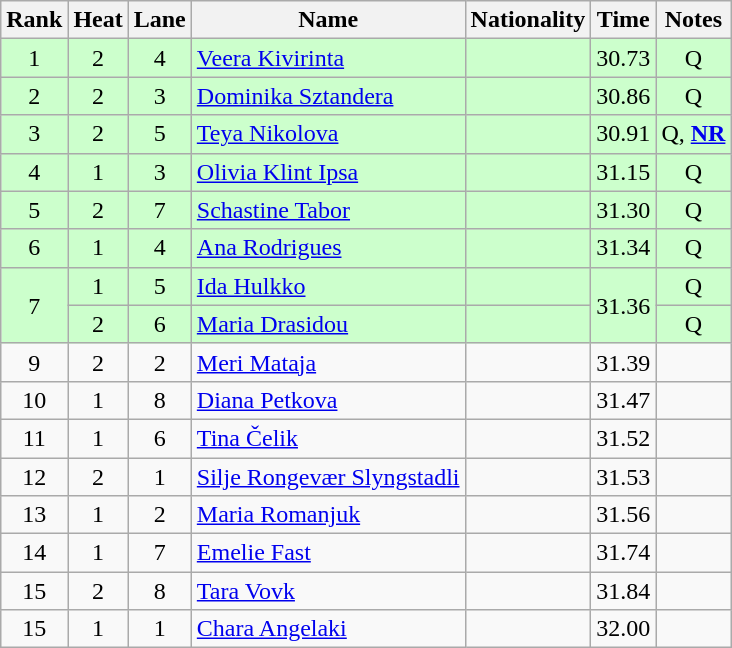<table class="wikitable sortable" style="text-align:center">
<tr>
<th>Rank</th>
<th>Heat</th>
<th>Lane</th>
<th>Name</th>
<th>Nationality</th>
<th>Time</th>
<th>Notes</th>
</tr>
<tr bgcolor=ccffcc>
<td>1</td>
<td>2</td>
<td>4</td>
<td align=left><a href='#'>Veera Kivirinta</a></td>
<td align=left></td>
<td>30.73</td>
<td>Q</td>
</tr>
<tr bgcolor=ccffcc>
<td>2</td>
<td>2</td>
<td>3</td>
<td align=left><a href='#'>Dominika Sztandera</a></td>
<td align=left></td>
<td>30.86</td>
<td>Q</td>
</tr>
<tr bgcolor=ccffcc>
<td>3</td>
<td>2</td>
<td>5</td>
<td align=left><a href='#'>Teya Nikolova</a></td>
<td align=left></td>
<td>30.91</td>
<td>Q, <strong><a href='#'>NR</a></strong></td>
</tr>
<tr bgcolor=ccffcc>
<td>4</td>
<td>1</td>
<td>3</td>
<td align=left><a href='#'>Olivia Klint Ipsa</a></td>
<td align=left></td>
<td>31.15</td>
<td>Q</td>
</tr>
<tr bgcolor=ccffcc>
<td>5</td>
<td>2</td>
<td>7</td>
<td align=left><a href='#'>Schastine Tabor</a></td>
<td align=left></td>
<td>31.30</td>
<td>Q</td>
</tr>
<tr bgcolor=ccffcc>
<td>6</td>
<td>1</td>
<td>4</td>
<td align=left><a href='#'>Ana Rodrigues</a></td>
<td align=left></td>
<td>31.34</td>
<td>Q</td>
</tr>
<tr bgcolor=ccffcc>
<td rowspan=2>7</td>
<td>1</td>
<td>5</td>
<td align=left><a href='#'>Ida Hulkko</a></td>
<td align=left></td>
<td rowspan=2>31.36</td>
<td>Q</td>
</tr>
<tr bgcolor=ccffcc>
<td>2</td>
<td>6</td>
<td align=left><a href='#'>Maria Drasidou</a></td>
<td align=left></td>
<td>Q</td>
</tr>
<tr>
<td>9</td>
<td>2</td>
<td>2</td>
<td align=left><a href='#'>Meri Mataja</a></td>
<td align=left></td>
<td>31.39</td>
<td></td>
</tr>
<tr>
<td>10</td>
<td>1</td>
<td>8</td>
<td align=left><a href='#'>Diana Petkova</a></td>
<td align=left></td>
<td>31.47</td>
<td></td>
</tr>
<tr>
<td>11</td>
<td>1</td>
<td>6</td>
<td align=left><a href='#'>Tina Čelik</a></td>
<td align=left></td>
<td>31.52</td>
<td></td>
</tr>
<tr>
<td>12</td>
<td>2</td>
<td>1</td>
<td align=left><a href='#'>Silje Rongevær Slyngstadli</a></td>
<td align=left></td>
<td>31.53</td>
<td></td>
</tr>
<tr>
<td>13</td>
<td>1</td>
<td>2</td>
<td align=left><a href='#'>Maria Romanjuk</a></td>
<td align=left></td>
<td>31.56</td>
<td></td>
</tr>
<tr>
<td>14</td>
<td>1</td>
<td>7</td>
<td align=left><a href='#'>Emelie Fast</a></td>
<td align=left></td>
<td>31.74</td>
<td></td>
</tr>
<tr>
<td>15</td>
<td>2</td>
<td>8</td>
<td align=left><a href='#'>Tara Vovk</a></td>
<td align=left></td>
<td>31.84</td>
<td></td>
</tr>
<tr>
<td>15</td>
<td>1</td>
<td>1</td>
<td align=left><a href='#'>Chara Angelaki</a></td>
<td align=left></td>
<td>32.00</td>
<td></td>
</tr>
</table>
